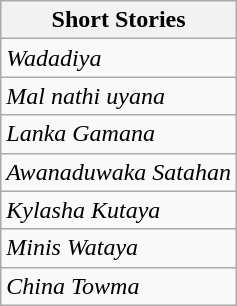<table class="wikitable" border="1">
<tr>
<th>Short Stories</th>
</tr>
<tr>
<td><em>Wadadiya</em></td>
</tr>
<tr>
<td><em>Mal nathi uyana</em></td>
</tr>
<tr>
<td><em>Lanka Gamana</em></td>
</tr>
<tr>
<td><em>Awanaduwaka Satahan</em></td>
</tr>
<tr>
<td><em>Kylasha Kutaya</em></td>
</tr>
<tr>
<td><em>Minis Wataya</em></td>
</tr>
<tr>
<td><em>China Towma</em></td>
</tr>
</table>
